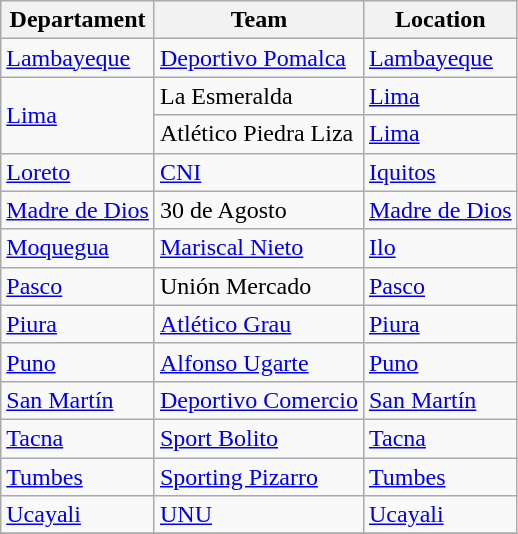<table class="wikitable">
<tr>
<th>Departament</th>
<th>Team</th>
<th>Location</th>
</tr>
<tr>
<td><a href='#'>Lambayeque</a></td>
<td><a href='#'>Deportivo Pomalca</a></td>
<td><a href='#'>Lambayeque</a></td>
</tr>
<tr>
<td rowspan="2"><a href='#'>Lima</a></td>
<td>La Esmeralda</td>
<td><a href='#'>Lima</a></td>
</tr>
<tr>
<td>Atlético Piedra Liza</td>
<td><a href='#'>Lima</a></td>
</tr>
<tr>
<td><a href='#'>Loreto</a></td>
<td><a href='#'>CNI</a></td>
<td><a href='#'>Iquitos</a></td>
</tr>
<tr>
<td><a href='#'>Madre de Dios</a></td>
<td>30 de Agosto</td>
<td><a href='#'>Madre de Dios</a></td>
</tr>
<tr>
<td><a href='#'>Moquegua</a></td>
<td><a href='#'>Mariscal Nieto</a></td>
<td><a href='#'>Ilo</a></td>
</tr>
<tr>
<td><a href='#'>Pasco</a></td>
<td>Unión Mercado</td>
<td><a href='#'>Pasco</a></td>
</tr>
<tr>
<td><a href='#'>Piura</a></td>
<td><a href='#'>Atlético Grau</a></td>
<td><a href='#'>Piura</a></td>
</tr>
<tr>
<td><a href='#'>Puno</a></td>
<td><a href='#'>Alfonso Ugarte</a></td>
<td><a href='#'>Puno</a></td>
</tr>
<tr>
<td><a href='#'>San Martín</a></td>
<td><a href='#'>Deportivo Comercio</a></td>
<td><a href='#'>San Martín</a></td>
</tr>
<tr>
<td><a href='#'>Tacna</a></td>
<td><a href='#'>Sport Bolito</a></td>
<td><a href='#'>Tacna</a></td>
</tr>
<tr>
<td><a href='#'>Tumbes</a></td>
<td><a href='#'>Sporting Pizarro</a></td>
<td><a href='#'>Tumbes</a></td>
</tr>
<tr>
<td><a href='#'>Ucayali</a></td>
<td><a href='#'>UNU</a></td>
<td><a href='#'>Ucayali</a></td>
</tr>
<tr>
</tr>
</table>
